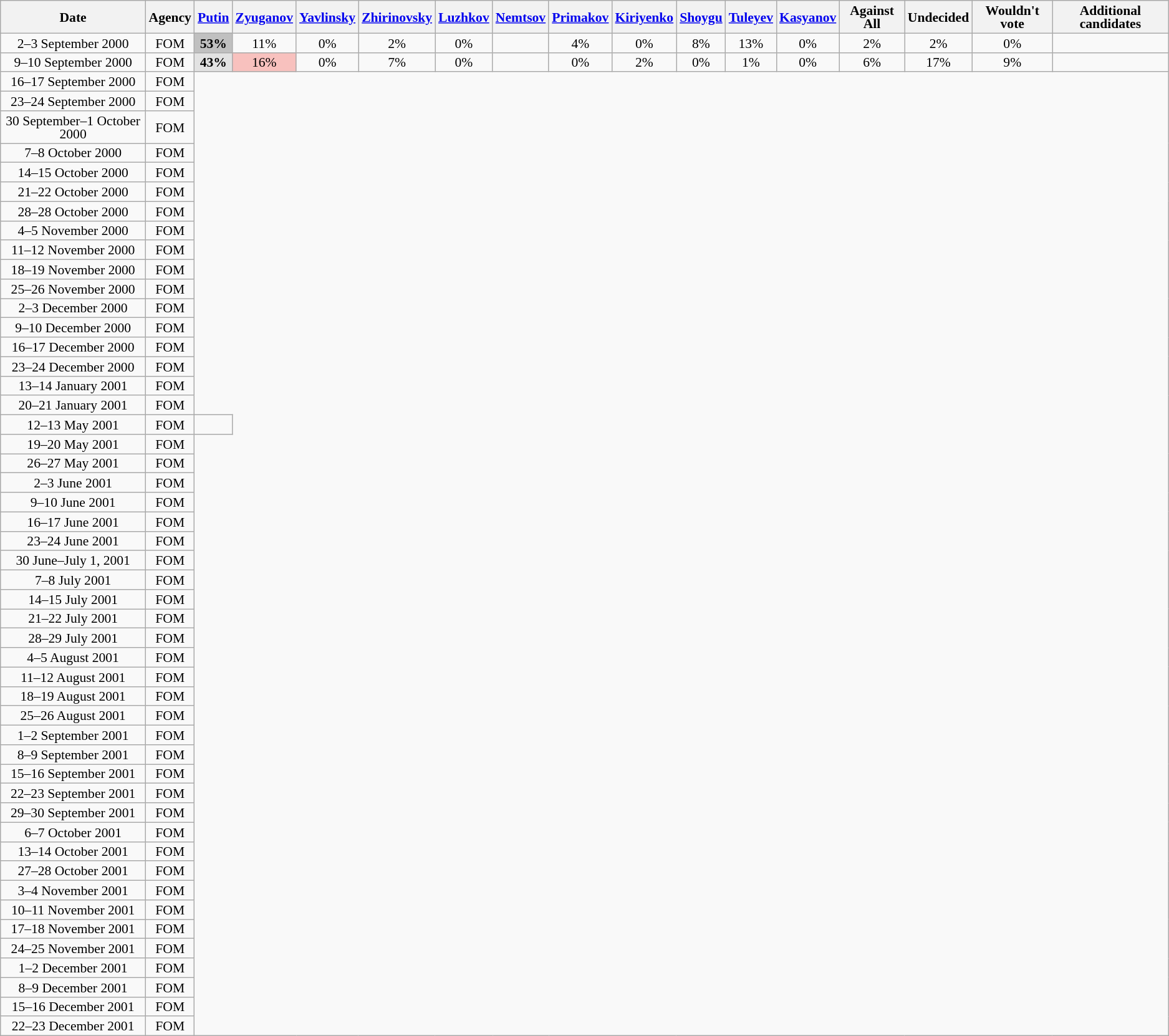<table class=wikitable style="text-align:center; font-size:90%; line-height:14px">
<tr>
<th>Date</th>
<th>Agency</th>
<th><a href='#'>Putin</a></th>
<th><a href='#'>Zyuganov</a></th>
<th><a href='#'>Yavlinsky</a></th>
<th><a href='#'>Zhirinovsky</a></th>
<th><a href='#'>Luzhkov</a></th>
<th><a href='#'>Nemtsov</a></th>
<th><a href='#'>Primakov</a></th>
<th><a href='#'>Kiriyenko</a></th>
<th><a href='#'>Shoygu</a></th>
<th><a href='#'>Tuleyev</a></th>
<th><a href='#'>Kasyanov</a></th>
<th>Against All</th>
<th>Undecided</th>
<th>Wouldn't vote</th>
<th>Additional candidates</th>
</tr>
<tr>
<td>2–3 September 2000</td>
<td>FOM</td>
<td style="background:#C0C0C0"><strong>53%</strong></td>
<td>11%</td>
<td>0%</td>
<td>2%</td>
<td>0%</td>
<td></td>
<td>4%</td>
<td>0%</td>
<td>8%</td>
<td>13%</td>
<td>0%</td>
<td>2%</td>
<td>2%</td>
<td>0%</td>
<td></td>
</tr>
<tr>
<td>9–10 September 2000</td>
<td>FOM</td>
<td style="background:#E2E2E2"><strong>43%</strong></td>
<td style="background:#F8C1BE">16%</td>
<td>0%</td>
<td>7%</td>
<td>0%</td>
<td></td>
<td>0%</td>
<td>2%</td>
<td>0%</td>
<td>1%</td>
<td>0%</td>
<td>6%</td>
<td>17%</td>
<td>9%</td>
<td></td>
</tr>
<tr>
<td>16–17 September 2000</td>
<td>FOM</td>
</tr>
<tr>
<td>23–24 September 2000</td>
<td>FOM</td>
</tr>
<tr>
<td>30 September–1 October 2000</td>
<td>FOM</td>
</tr>
<tr>
<td>7–8 October 2000</td>
<td>FOM</td>
</tr>
<tr>
<td>14–15 October 2000</td>
<td>FOM</td>
</tr>
<tr>
<td>21–22 October 2000</td>
<td>FOM</td>
</tr>
<tr>
<td>28–28 October 2000</td>
<td>FOM</td>
</tr>
<tr>
<td>4–5 November 2000</td>
<td>FOM</td>
</tr>
<tr>
<td>11–12 November 2000</td>
<td>FOM</td>
</tr>
<tr>
<td>18–19 November 2000</td>
<td>FOM</td>
</tr>
<tr>
<td>25–26 November 2000</td>
<td>FOM</td>
</tr>
<tr>
<td>2–3 December 2000</td>
<td>FOM</td>
</tr>
<tr>
<td>9–10 December 2000</td>
<td>FOM</td>
</tr>
<tr>
<td>16–17 December 2000</td>
<td>FOM</td>
</tr>
<tr>
<td>23–24 December 2000</td>
<td>FOM</td>
</tr>
<tr>
<td>13–14 January 2001</td>
<td>FOM</td>
</tr>
<tr>
<td>20–21 January 2001</td>
<td>FOM</td>
</tr>
<tr>
<td>12–13 May 2001</td>
<td>FOM</td>
<td></td>
</tr>
<tr>
<td>19–20 May 2001</td>
<td>FOM</td>
</tr>
<tr>
<td>26–27 May 2001</td>
<td>FOM</td>
</tr>
<tr>
<td>2–3 June 2001</td>
<td>FOM</td>
</tr>
<tr>
<td>9–10 June 2001</td>
<td>FOM</td>
</tr>
<tr>
<td>16–17 June 2001</td>
<td>FOM</td>
</tr>
<tr>
<td>23–24 June 2001</td>
<td>FOM</td>
</tr>
<tr>
<td>30 June–July 1, 2001</td>
<td>FOM</td>
</tr>
<tr>
<td>7–8 July 2001</td>
<td>FOM</td>
</tr>
<tr>
<td>14–15 July 2001</td>
<td>FOM</td>
</tr>
<tr>
<td>21–22 July 2001</td>
<td>FOM</td>
</tr>
<tr>
<td>28–29 July 2001</td>
<td>FOM</td>
</tr>
<tr>
<td>4–5 August 2001</td>
<td>FOM</td>
</tr>
<tr>
<td>11–12 August 2001</td>
<td>FOM</td>
</tr>
<tr>
<td>18–19 August 2001</td>
<td>FOM</td>
</tr>
<tr>
<td>25–26 August 2001</td>
<td>FOM</td>
</tr>
<tr>
<td>1–2 September 2001</td>
<td>FOM</td>
</tr>
<tr>
<td>8–9 September 2001</td>
<td>FOM</td>
</tr>
<tr>
<td>15–16 September 2001</td>
<td>FOM</td>
</tr>
<tr>
<td>22–23 September 2001</td>
<td>FOM</td>
</tr>
<tr>
<td>29–30 September 2001</td>
<td>FOM</td>
</tr>
<tr>
<td>6–7 October 2001</td>
<td>FOM</td>
</tr>
<tr>
<td>13–14 October 2001</td>
<td>FOM</td>
</tr>
<tr>
<td>27–28 October 2001</td>
<td>FOM</td>
</tr>
<tr>
<td>3–4 November 2001</td>
<td>FOM</td>
</tr>
<tr>
<td>10–11 November 2001</td>
<td>FOM</td>
</tr>
<tr>
<td>17–18 November 2001</td>
<td>FOM</td>
</tr>
<tr>
<td>24–25 November 2001</td>
<td>FOM</td>
</tr>
<tr>
<td>1–2 December 2001</td>
<td>FOM</td>
</tr>
<tr>
<td>8–9 December 2001</td>
<td>FOM</td>
</tr>
<tr>
<td>15–16 December 2001</td>
<td>FOM</td>
</tr>
<tr>
<td>22–23 December 2001</td>
<td>FOM</td>
</tr>
</table>
